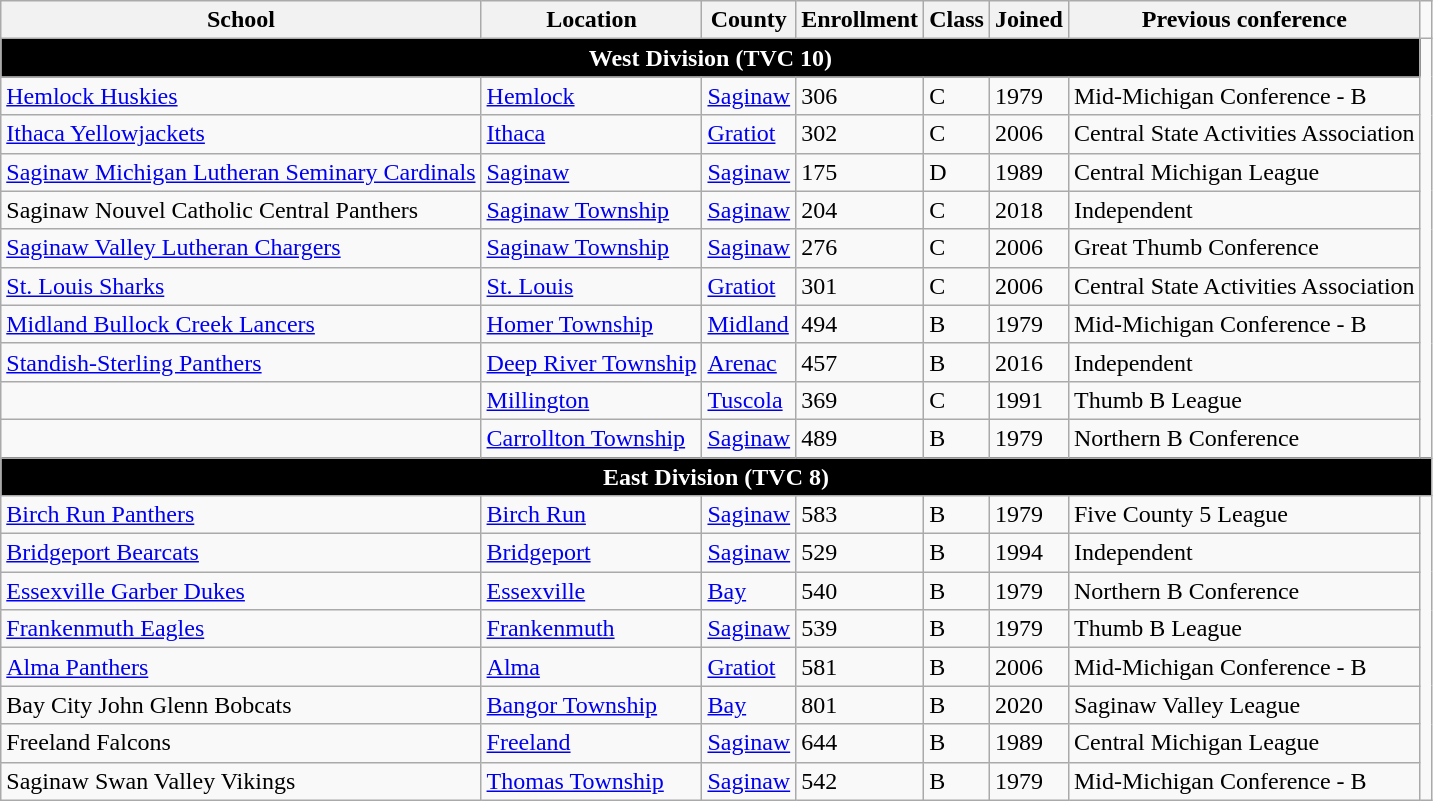<table class="wikitable">
<tr>
<th>School</th>
<th>Location</th>
<th>County</th>
<th>Enrollment</th>
<th>Class</th>
<th>Joined</th>
<th>Previous conference</th>
<td></td>
</tr>
<tr>
<th colspan="7" style="background:#000000; color:white;">West Division (TVC 10)</th>
</tr>
<tr>
<td><a href='#'>Hemlock Huskies</a></td>
<td><a href='#'>Hemlock</a></td>
<td><a href='#'>Saginaw</a></td>
<td>306</td>
<td>C</td>
<td>1979</td>
<td>Mid-Michigan Conference - B</td>
</tr>
<tr>
<td><a href='#'>Ithaca Yellowjackets</a></td>
<td><a href='#'>Ithaca</a></td>
<td><a href='#'>Gratiot</a></td>
<td>302</td>
<td>C</td>
<td>2006</td>
<td>Central State Activities Association</td>
</tr>
<tr>
<td><a href='#'>Saginaw Michigan Lutheran Seminary Cardinals</a></td>
<td><a href='#'>Saginaw</a></td>
<td><a href='#'>Saginaw</a></td>
<td>175</td>
<td>D</td>
<td>1989</td>
<td>Central Michigan League</td>
</tr>
<tr>
<td>Saginaw Nouvel Catholic Central Panthers</td>
<td><a href='#'>Saginaw Township</a></td>
<td><a href='#'>Saginaw</a></td>
<td>204</td>
<td>C</td>
<td>2018</td>
<td>Independent</td>
</tr>
<tr>
<td><a href='#'>Saginaw Valley Lutheran Chargers</a></td>
<td><a href='#'>Saginaw Township</a></td>
<td><a href='#'>Saginaw</a></td>
<td>276</td>
<td>C</td>
<td>2006</td>
<td>Great Thumb Conference</td>
</tr>
<tr>
<td><a href='#'>St. Louis Sharks</a></td>
<td><a href='#'>St. Louis</a></td>
<td><a href='#'>Gratiot</a></td>
<td>301</td>
<td>C</td>
<td>2006</td>
<td>Central State Activities Association</td>
</tr>
<tr>
<td><a href='#'>Midland Bullock Creek Lancers</a></td>
<td><a href='#'>Homer Township</a></td>
<td><a href='#'>Midland</a></td>
<td>494</td>
<td>B</td>
<td>1979</td>
<td>Mid-Michigan Conference - B</td>
</tr>
<tr>
<td><a href='#'>Standish-Sterling Panthers</a></td>
<td><a href='#'>Deep River Township</a></td>
<td><a href='#'>Arenac</a></td>
<td>457</td>
<td>B</td>
<td>2016</td>
<td>Independent</td>
</tr>
<tr>
<td></td>
<td><a href='#'>Millington</a></td>
<td><a href='#'>Tuscola</a></td>
<td>369</td>
<td>C</td>
<td>1991</td>
<td>Thumb B League</td>
</tr>
<tr>
<td></td>
<td><a href='#'>Carrollton Township</a></td>
<td><a href='#'>Saginaw</a></td>
<td>489</td>
<td>B</td>
<td>1979</td>
<td>Northern B Conference</td>
</tr>
<tr>
<th colspan="8" style="background:#000000; color:white;">East Division (TVC 8)</th>
</tr>
<tr>
<td><a href='#'>Birch Run Panthers</a></td>
<td><a href='#'>Birch Run</a></td>
<td><a href='#'>Saginaw</a></td>
<td>583</td>
<td>B</td>
<td>1979</td>
<td>Five County 5 League</td>
</tr>
<tr>
<td><a href='#'>Bridgeport Bearcats</a></td>
<td><a href='#'>Bridgeport</a></td>
<td><a href='#'>Saginaw</a></td>
<td>529</td>
<td>B</td>
<td>1994</td>
<td>Independent</td>
</tr>
<tr>
<td><a href='#'>Essexville Garber Dukes</a></td>
<td><a href='#'>Essexville</a></td>
<td><a href='#'>Bay</a></td>
<td>540</td>
<td>B</td>
<td>1979</td>
<td>Northern B Conference</td>
</tr>
<tr>
<td><a href='#'>Frankenmuth Eagles</a></td>
<td><a href='#'>Frankenmuth</a></td>
<td><a href='#'>Saginaw</a></td>
<td>539</td>
<td>B</td>
<td>1979</td>
<td>Thumb B League</td>
</tr>
<tr>
<td><a href='#'>Alma Panthers</a></td>
<td><a href='#'>Alma</a></td>
<td><a href='#'>Gratiot</a></td>
<td>581</td>
<td>B</td>
<td>2006</td>
<td>Mid-Michigan Conference - B</td>
</tr>
<tr>
<td>Bay City John Glenn Bobcats</td>
<td><a href='#'>Bangor Township</a></td>
<td><a href='#'>Bay</a></td>
<td>801</td>
<td>B</td>
<td>2020</td>
<td>Saginaw Valley League</td>
</tr>
<tr>
<td>Freeland Falcons</td>
<td><a href='#'>Freeland</a></td>
<td><a href='#'>Saginaw</a></td>
<td>644</td>
<td>B</td>
<td>1989</td>
<td>Central Michigan League</td>
</tr>
<tr>
<td>Saginaw Swan Valley Vikings</td>
<td><a href='#'>Thomas Township</a></td>
<td><a href='#'>Saginaw</a></td>
<td>542</td>
<td>B</td>
<td>1979</td>
<td>Mid-Michigan Conference - B</td>
</tr>
</table>
